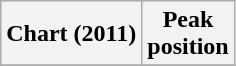<table class="wikitable sortable plainrowheaders" style="text-align:center">
<tr>
<th scope="col">Chart (2011)</th>
<th scope="col">Peak<br> position</th>
</tr>
<tr>
</tr>
</table>
